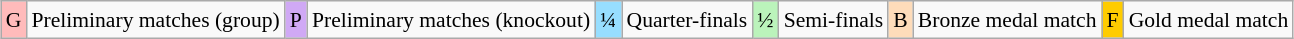<table class="wikitable" style="margin:0.5em auto; font-size:90%; line-height:1.25em; text-align:center;">
<tr>
<td style="background-color:#FFBBBB;">G</td>
<td>Preliminary matches (group)</td>
<td style="background-color:#D0A9F5;">P</td>
<td>Preliminary matches (knockout)</td>
<td style="background-color:#97DEFF;">¼</td>
<td>Quarter-finals</td>
<td style="background-color:#BBF3BB;">½</td>
<td>Semi-finals</td>
<td style="background-color:#FEDCBA;">B</td>
<td>Bronze medal match</td>
<td style="background-color:#FFCC00;">F</td>
<td>Gold medal match</td>
</tr>
</table>
